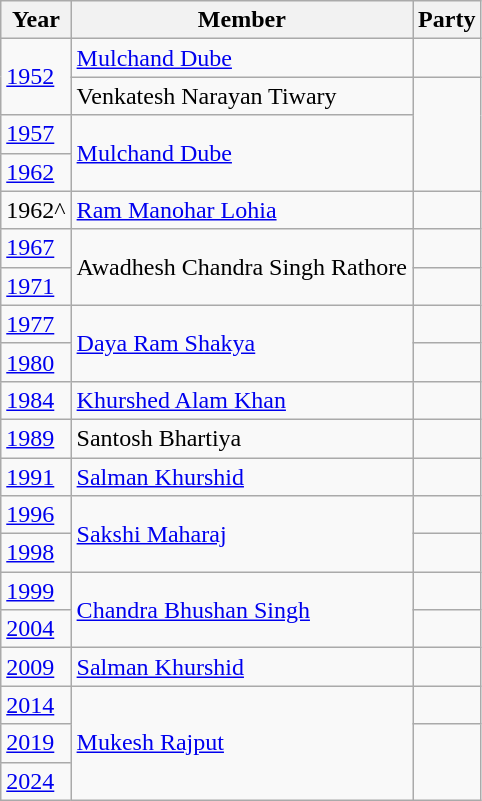<table class="wikitable sortable">
<tr>
<th>Year</th>
<th>Member</th>
<th colspan="2">Party</th>
</tr>
<tr>
<td rowspan="2"><a href='#'>1952</a></td>
<td><a href='#'>Mulchand Dube</a></td>
<td></td>
</tr>
<tr>
<td>Venkatesh Narayan Tiwary</td>
</tr>
<tr>
<td><a href='#'>1957</a></td>
<td rowspan="2"><a href='#'>Mulchand Dube</a></td>
</tr>
<tr>
<td><a href='#'>1962</a></td>
</tr>
<tr>
<td>1962^</td>
<td><a href='#'>Ram Manohar Lohia</a></td>
<td></td>
</tr>
<tr>
<td><a href='#'>1967</a></td>
<td rowspan="2">Awadhesh Chandra Singh Rathore</td>
<td></td>
</tr>
<tr>
<td><a href='#'>1971</a></td>
</tr>
<tr>
<td><a href='#'>1977</a></td>
<td rowspan="2"><a href='#'>Daya Ram Shakya</a></td>
<td></td>
</tr>
<tr>
<td><a href='#'>1980</a></td>
</tr>
<tr>
<td><a href='#'>1984</a></td>
<td><a href='#'>Khurshed Alam Khan</a></td>
<td></td>
</tr>
<tr>
<td><a href='#'>1989</a></td>
<td>Santosh Bhartiya</td>
<td></td>
</tr>
<tr>
<td><a href='#'>1991</a></td>
<td><a href='#'>Salman Khurshid</a></td>
<td></td>
</tr>
<tr>
<td><a href='#'>1996</a></td>
<td rowspan="2"><a href='#'>Sakshi Maharaj</a></td>
<td></td>
</tr>
<tr>
<td><a href='#'>1998</a></td>
</tr>
<tr>
<td><a href='#'>1999</a></td>
<td rowspan="2"><a href='#'>Chandra Bhushan Singh</a></td>
<td></td>
</tr>
<tr>
<td><a href='#'>2004</a></td>
</tr>
<tr>
<td><a href='#'>2009</a></td>
<td><a href='#'>Salman Khurshid</a></td>
<td></td>
</tr>
<tr>
<td><a href='#'>2014</a></td>
<td rowspan="3"><a href='#'>Mukesh Rajput</a></td>
<td></td>
</tr>
<tr>
<td><a href='#'>2019</a></td>
</tr>
<tr>
<td><a href='#'>2024</a></td>
</tr>
</table>
